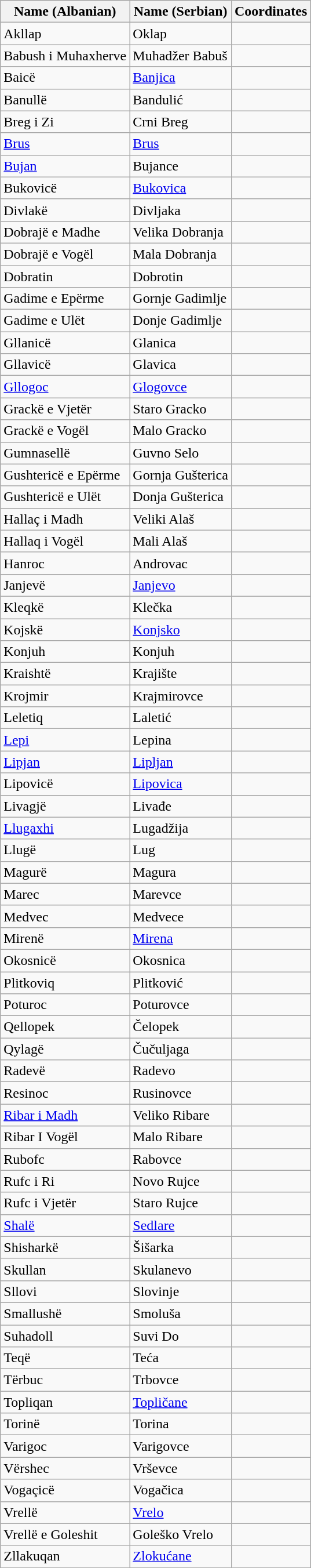<table class="wikitable sortable">
<tr>
<th>Name (Albanian)</th>
<th>Name (Serbian)</th>
<th>Coordinates</th>
</tr>
<tr>
<td>Akllap</td>
<td>Oklap</td>
<td></td>
</tr>
<tr>
<td>Babush i Muhaxherve</td>
<td>Muhadžer Babuš</td>
<td></td>
</tr>
<tr>
<td>Baicë</td>
<td><a href='#'>Banjica</a></td>
<td></td>
</tr>
<tr>
<td>Banullë</td>
<td>Bandulić</td>
<td></td>
</tr>
<tr>
<td>Breg i Zi</td>
<td>Crni Breg</td>
<td></td>
</tr>
<tr>
<td><a href='#'>Brus</a></td>
<td><a href='#'>Brus</a></td>
<td></td>
</tr>
<tr>
<td><a href='#'>Bujan</a></td>
<td>Bujance</td>
<td></td>
</tr>
<tr>
<td>Bukovicë</td>
<td><a href='#'>Bukovica</a></td>
<td></td>
</tr>
<tr>
<td>Divlakë</td>
<td>Divljaka</td>
<td></td>
</tr>
<tr>
<td>Dobrajë e Madhe</td>
<td>Velika Dobranja</td>
<td></td>
</tr>
<tr>
<td>Dobrajë e Vogël</td>
<td>Mala Dobranja</td>
<td></td>
</tr>
<tr>
<td>Dobratin</td>
<td>Dobrotin</td>
<td></td>
</tr>
<tr>
<td>Gadime e Epërme</td>
<td>Gornje Gadimlje</td>
<td></td>
</tr>
<tr>
<td>Gadime e Ulët</td>
<td>Donje Gadimlje</td>
<td></td>
</tr>
<tr>
<td>Gllanicë</td>
<td>Glanica</td>
<td></td>
</tr>
<tr>
<td>Gllavicë</td>
<td>Glavica</td>
<td></td>
</tr>
<tr>
<td><a href='#'>Gllogoc</a></td>
<td><a href='#'>Glogovce</a></td>
<td></td>
</tr>
<tr>
<td>Grackë e Vjetër</td>
<td>Staro Gracko</td>
<td></td>
</tr>
<tr>
<td>Grackë e Vogël</td>
<td>Malo Gracko</td>
<td></td>
</tr>
<tr>
<td>Gumnasellë</td>
<td>Guvno Selo</td>
<td></td>
</tr>
<tr>
<td>Gushtericë e Epërme</td>
<td>Gornja Gušterica</td>
<td></td>
</tr>
<tr>
<td>Gushtericë e Ulët</td>
<td>Donja Gušterica</td>
<td></td>
</tr>
<tr>
<td>Hallaç i Madh</td>
<td>Veliki Alaš</td>
<td></td>
</tr>
<tr>
<td>Hallaq i Vogël</td>
<td>Mali Alaš</td>
<td></td>
</tr>
<tr>
<td>Hanroc</td>
<td>Androvac</td>
<td></td>
</tr>
<tr>
<td>Janjevë</td>
<td><a href='#'>Janjevo</a></td>
<td></td>
</tr>
<tr>
<td>Kleqkë</td>
<td>Klečka</td>
<td></td>
</tr>
<tr>
<td>Kojskë</td>
<td><a href='#'>Konjsko</a></td>
<td></td>
</tr>
<tr>
<td>Konjuh</td>
<td>Konjuh</td>
<td></td>
</tr>
<tr>
<td>Kraishtë</td>
<td>Krajište</td>
<td></td>
</tr>
<tr>
<td>Krojmir</td>
<td>Krajmirovce</td>
<td></td>
</tr>
<tr>
<td>Leletiq</td>
<td>Laletić</td>
<td></td>
</tr>
<tr>
<td><a href='#'>Lepi</a></td>
<td>Lepina</td>
<td></td>
</tr>
<tr>
<td><a href='#'>Lipjan</a></td>
<td><a href='#'>Lipljan</a></td>
<td></td>
</tr>
<tr>
<td>Lipovicë</td>
<td><a href='#'>Lipovica</a></td>
<td></td>
</tr>
<tr>
<td>Livagjë</td>
<td>Livađe</td>
<td></td>
</tr>
<tr>
<td><a href='#'>Llugaxhi</a></td>
<td>Lugadžija</td>
<td></td>
</tr>
<tr>
<td>Llugë</td>
<td>Lug</td>
<td></td>
</tr>
<tr>
<td>Magurë</td>
<td>Magura</td>
<td></td>
</tr>
<tr>
<td>Marec</td>
<td>Marevce</td>
<td></td>
</tr>
<tr>
<td>Medvec</td>
<td>Medvece</td>
<td></td>
</tr>
<tr>
<td>Mirenë</td>
<td><a href='#'>Mirena</a></td>
<td></td>
</tr>
<tr>
<td>Okosnicë</td>
<td>Okosnica</td>
<td></td>
</tr>
<tr>
<td>Plitkoviq</td>
<td>Plitković</td>
<td></td>
</tr>
<tr>
<td>Poturoc</td>
<td>Poturovce</td>
<td></td>
</tr>
<tr>
<td>Qellopek</td>
<td>Čelopek</td>
<td></td>
</tr>
<tr>
<td>Qylagë</td>
<td>Čučuljaga</td>
<td></td>
</tr>
<tr>
<td>Radevë</td>
<td>Radevo</td>
<td></td>
</tr>
<tr>
<td>Resinoc</td>
<td>Rusinovce</td>
<td></td>
</tr>
<tr>
<td><a href='#'>Ribar i Madh</a></td>
<td>Veliko Ribare</td>
<td></td>
</tr>
<tr>
<td>Ribar I Vogël</td>
<td>Malo Ribare</td>
<td></td>
</tr>
<tr>
<td>Rubofc</td>
<td>Rabovce</td>
<td></td>
</tr>
<tr>
<td>Rufc i Ri</td>
<td>Novo Rujce</td>
<td></td>
</tr>
<tr>
<td>Rufc i Vjetër</td>
<td>Staro Rujce</td>
<td></td>
</tr>
<tr>
<td><a href='#'>Shalë</a></td>
<td><a href='#'>Sedlare</a></td>
<td></td>
</tr>
<tr>
<td>Shisharkë</td>
<td>Šišarka</td>
<td></td>
</tr>
<tr>
<td>Skullan</td>
<td>Skulanevo</td>
<td></td>
</tr>
<tr>
<td>Sllovi</td>
<td>Slovinje</td>
<td></td>
</tr>
<tr>
<td>Smallushë</td>
<td>Smoluša</td>
<td></td>
</tr>
<tr>
<td>Suhadoll</td>
<td>Suvi Do</td>
<td></td>
</tr>
<tr>
<td>Teqë</td>
<td>Teća</td>
<td></td>
</tr>
<tr>
<td>Tërbuc</td>
<td>Trbovce</td>
<td></td>
</tr>
<tr>
<td>Topliqan</td>
<td><a href='#'>Topličane</a></td>
<td></td>
</tr>
<tr>
<td>Torinë</td>
<td>Torina</td>
<td></td>
</tr>
<tr>
<td>Varigoc</td>
<td>Varigovce</td>
<td></td>
</tr>
<tr>
<td>Vërshec</td>
<td>Vrševce</td>
<td></td>
</tr>
<tr>
<td>Vogaçicë</td>
<td>Vogačica</td>
<td></td>
</tr>
<tr>
<td>Vrellë</td>
<td><a href='#'>Vrelo</a></td>
<td></td>
</tr>
<tr>
<td>Vrellë e Goleshit</td>
<td>Goleško Vrelo</td>
<td></td>
</tr>
<tr>
<td>Zllakuqan</td>
<td><a href='#'>Zlokućane</a></td>
<td></td>
</tr>
</table>
